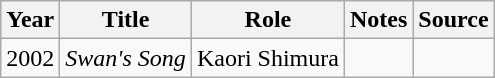<table class="wikitable sortable plainrowheaders">
<tr>
<th>Year</th>
<th>Title</th>
<th>Role</th>
<th class="unsortable">Notes</th>
<th class="unsortable">Source</th>
</tr>
<tr>
<td>2002</td>
<td><em>Swan's Song</em></td>
<td>Kaori Shimura</td>
<td></td>
<td></td>
</tr>
</table>
